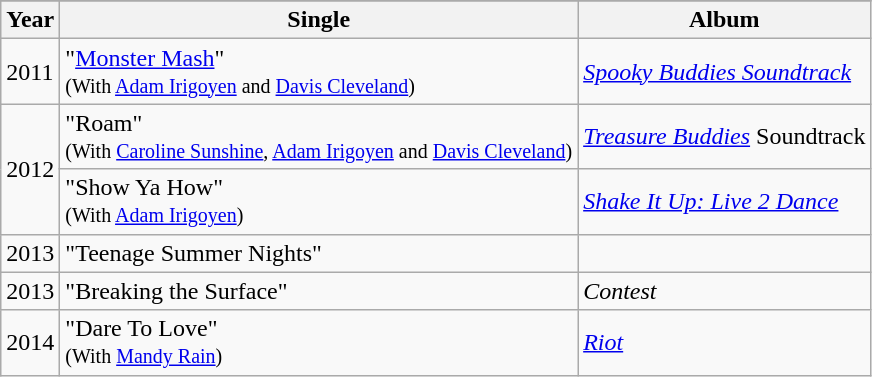<table class="wikitable sortable">
<tr align="center">
</tr>
<tr>
<th>Year</th>
<th>Single</th>
<th>Album</th>
</tr>
<tr>
<td>2011</td>
<td>"<a href='#'>Monster Mash</a>"<br><small>(With <a href='#'>Adam Irigoyen</a> and <a href='#'>Davis Cleveland</a>)</small></td>
<td><em><a href='#'>Spooky Buddies Soundtrack</a></em></td>
</tr>
<tr>
<td rowspan="2">2012</td>
<td>"Roam"<br><small>(With <a href='#'>Caroline Sunshine</a>, <a href='#'>Adam Irigoyen</a> and <a href='#'>Davis Cleveland</a>)</small></td>
<td><em><a href='#'>Treasure Buddies</a></em> Soundtrack</td>
</tr>
<tr>
<td>"Show Ya How"<br><small>(With <a href='#'>Adam Irigoyen</a>)</small></td>
<td><em><a href='#'>Shake It Up: Live 2 Dance</a></em></td>
</tr>
<tr>
<td>2013</td>
<td>"Teenage Summer Nights"</td>
<td></td>
</tr>
<tr>
<td>2013</td>
<td>"Breaking the Surface"</td>
<td><em>Contest</em></td>
</tr>
<tr>
<td>2014</td>
<td>"Dare To Love"<br><small>(With <a href='#'>Mandy Rain</a>)</small></td>
<td><em><a href='#'>Riot</a></em></td>
</tr>
</table>
